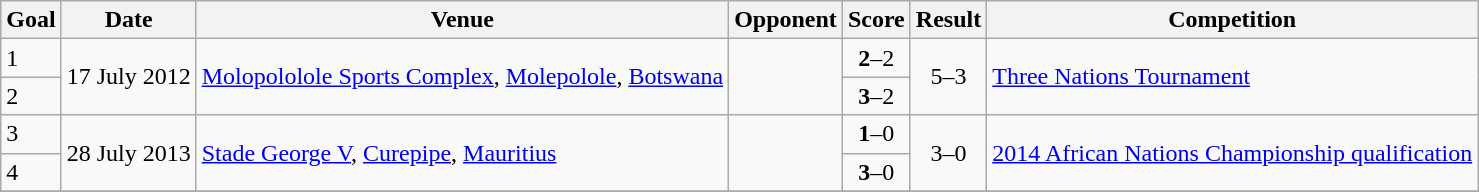<table class="wikitable plainrowheaders sortable">
<tr>
<th>Goal</th>
<th>Date</th>
<th>Venue</th>
<th>Opponent</th>
<th>Score</th>
<th>Result</th>
<th>Competition</th>
</tr>
<tr>
<td>1</td>
<td rowspan="2">17 July 2012</td>
<td rowspan="2"><a href='#'>Molopololole Sports Complex</a>, <a href='#'>Molepolole</a>, <a href='#'>Botswana</a></td>
<td rowspan="2"></td>
<td align=center><strong>2</strong>–2</td>
<td rowspan="2" style="text-align:center">5–3</td>
<td rowspan="2"><a href='#'>Three Nations Tournament</a></td>
</tr>
<tr>
<td>2</td>
<td align=center><strong>3</strong>–2</td>
</tr>
<tr>
<td>3</td>
<td rowspan="2">28 July 2013</td>
<td rowspan="2"><a href='#'>Stade George V</a>, <a href='#'>Curepipe</a>, <a href='#'>Mauritius</a></td>
<td rowspan="2"></td>
<td align=center><strong>1</strong>–0</td>
<td rowspan="2" style="text-align:center">3–0</td>
<td rowspan="2"><a href='#'>2014 African Nations Championship qualification</a></td>
</tr>
<tr>
<td>4</td>
<td align=center><strong>3</strong>–0</td>
</tr>
<tr>
</tr>
</table>
